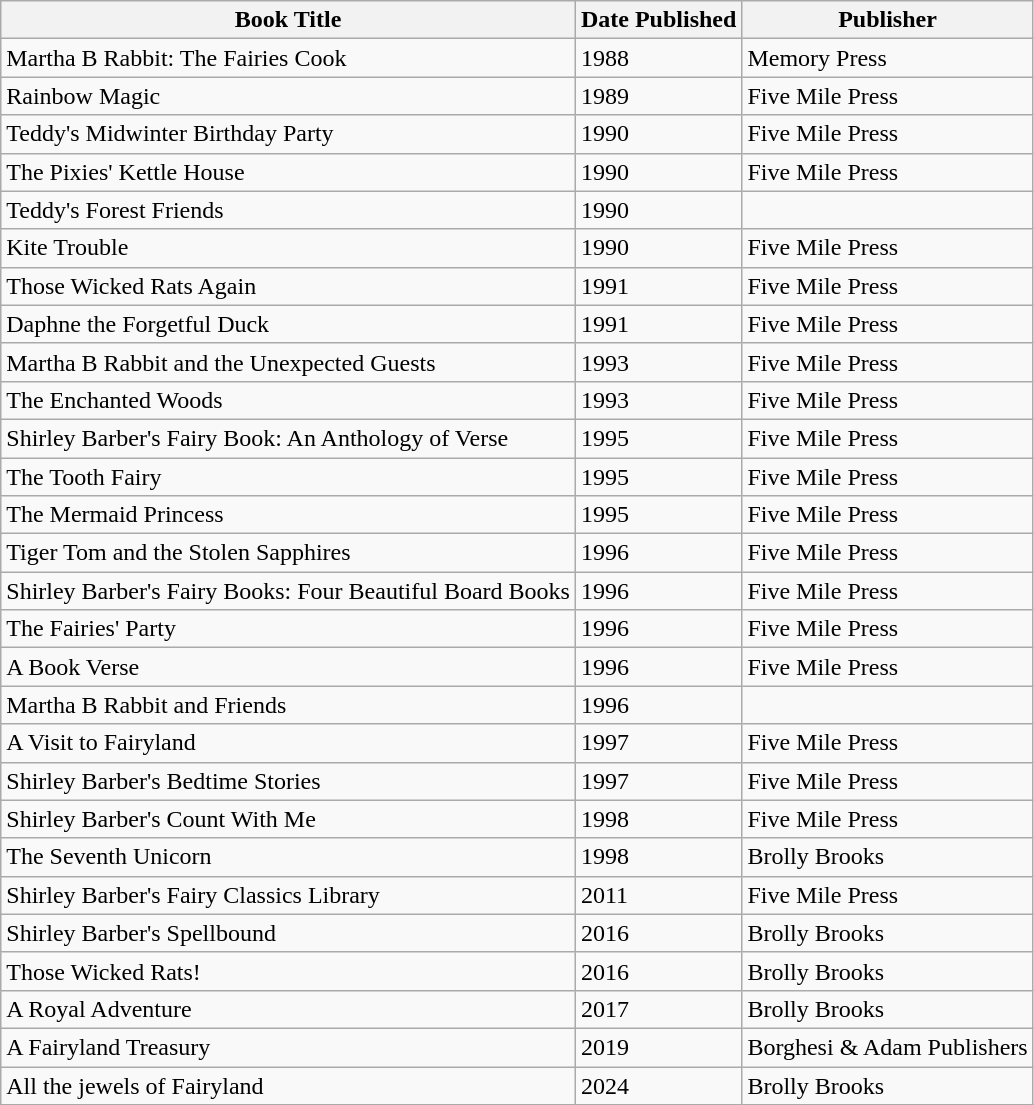<table class="wikitable">
<tr>
<th>Book Title</th>
<th>Date Published</th>
<th>Publisher</th>
</tr>
<tr>
<td>Martha B Rabbit: The Fairies Cook</td>
<td>1988</td>
<td>Memory Press</td>
</tr>
<tr>
<td>Rainbow Magic</td>
<td>1989</td>
<td>Five Mile Press</td>
</tr>
<tr>
<td>Teddy's Midwinter Birthday Party</td>
<td>1990</td>
<td>Five Mile Press</td>
</tr>
<tr>
<td>The Pixies' Kettle House</td>
<td>1990</td>
<td>Five Mile Press</td>
</tr>
<tr>
<td>Teddy's Forest Friends</td>
<td>1990</td>
<td></td>
</tr>
<tr>
<td>Kite Trouble</td>
<td>1990</td>
<td>Five Mile Press</td>
</tr>
<tr>
<td>Those Wicked Rats Again</td>
<td>1991</td>
<td>Five Mile Press</td>
</tr>
<tr>
<td>Daphne the Forgetful Duck</td>
<td>1991</td>
<td>Five Mile Press</td>
</tr>
<tr>
<td>Martha B Rabbit and the Unexpected Guests</td>
<td>1993</td>
<td>Five Mile Press</td>
</tr>
<tr>
<td>The Enchanted Woods</td>
<td>1993</td>
<td>Five Mile Press</td>
</tr>
<tr>
<td>Shirley Barber's Fairy Book: An Anthology of Verse</td>
<td>1995</td>
<td>Five Mile Press</td>
</tr>
<tr>
<td>The Tooth Fairy</td>
<td>1995</td>
<td>Five Mile Press</td>
</tr>
<tr>
<td>The Mermaid Princess</td>
<td>1995</td>
<td>Five Mile Press</td>
</tr>
<tr>
<td>Tiger Tom and the Stolen Sapphires</td>
<td>1996</td>
<td>Five Mile Press</td>
</tr>
<tr>
<td>Shirley Barber's Fairy Books: Four Beautiful Board Books</td>
<td>1996</td>
<td>Five Mile Press</td>
</tr>
<tr>
<td>The Fairies' Party</td>
<td>1996</td>
<td>Five Mile Press</td>
</tr>
<tr>
<td>A Book Verse</td>
<td>1996</td>
<td>Five Mile Press</td>
</tr>
<tr>
<td>Martha B Rabbit and Friends</td>
<td>1996</td>
<td></td>
</tr>
<tr>
<td>A Visit to Fairyland</td>
<td>1997</td>
<td>Five Mile Press</td>
</tr>
<tr>
<td>Shirley Barber's Bedtime Stories</td>
<td>1997</td>
<td>Five Mile Press</td>
</tr>
<tr>
<td>Shirley Barber's Count With Me</td>
<td>1998</td>
<td>Five Mile Press</td>
</tr>
<tr>
<td>The Seventh Unicorn</td>
<td>1998</td>
<td>Brolly Brooks</td>
</tr>
<tr>
<td>Shirley Barber's Fairy Classics Library</td>
<td>2011</td>
<td>Five Mile Press</td>
</tr>
<tr>
<td>Shirley Barber's Spellbound</td>
<td>2016</td>
<td>Brolly Brooks</td>
</tr>
<tr>
<td>Those Wicked Rats!</td>
<td>2016</td>
<td>Brolly Brooks</td>
</tr>
<tr>
<td>A Royal Adventure</td>
<td>2017</td>
<td>Brolly Brooks</td>
</tr>
<tr>
<td>A Fairyland Treasury</td>
<td>2019</td>
<td>Borghesi & Adam Publishers</td>
</tr>
<tr>
<td>All the jewels of Fairyland</td>
<td>2024</td>
<td>Brolly Brooks</td>
</tr>
</table>
